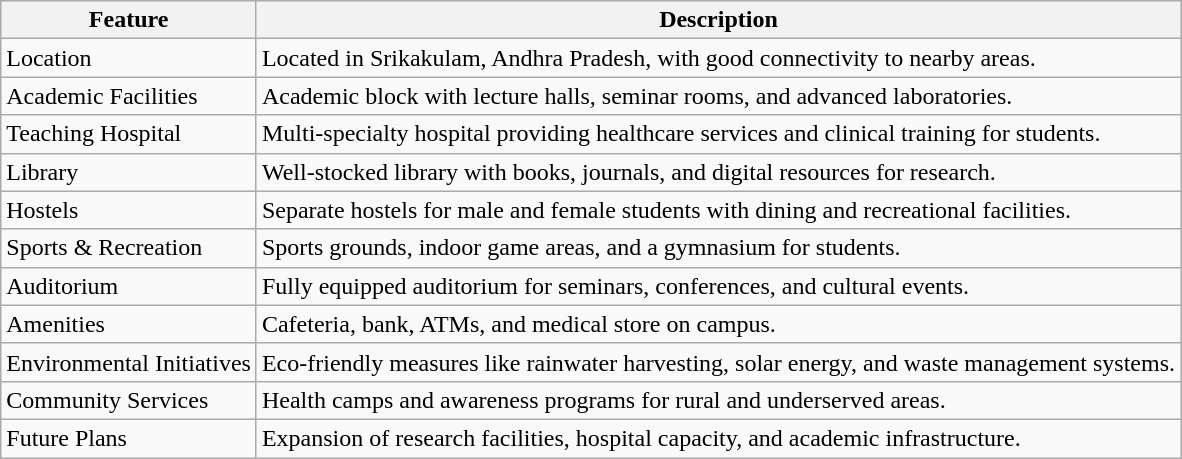<table class="wikitable">
<tr>
<th>Feature</th>
<th>Description</th>
</tr>
<tr>
<td>Location</td>
<td>Located in Srikakulam, Andhra Pradesh, with good connectivity to nearby areas.</td>
</tr>
<tr>
<td>Academic Facilities</td>
<td>Academic block with lecture halls, seminar rooms, and advanced laboratories.</td>
</tr>
<tr>
<td>Teaching Hospital</td>
<td>Multi-specialty hospital providing healthcare services and clinical training for students.</td>
</tr>
<tr>
<td>Library</td>
<td>Well-stocked library with books, journals, and digital resources for research.</td>
</tr>
<tr>
<td>Hostels</td>
<td>Separate hostels for male and female students with dining and recreational facilities.</td>
</tr>
<tr>
<td>Sports & Recreation</td>
<td>Sports grounds, indoor game areas, and a gymnasium for students.</td>
</tr>
<tr>
<td>Auditorium</td>
<td>Fully equipped auditorium for seminars, conferences, and cultural events.</td>
</tr>
<tr>
<td>Amenities</td>
<td>Cafeteria, bank, ATMs, and medical store on campus.</td>
</tr>
<tr>
<td>Environmental Initiatives</td>
<td>Eco-friendly measures like rainwater harvesting, solar energy, and waste management systems.</td>
</tr>
<tr>
<td>Community Services</td>
<td>Health camps and awareness programs for rural and underserved areas.</td>
</tr>
<tr>
<td>Future Plans</td>
<td>Expansion of research facilities, hospital capacity, and academic infrastructure.</td>
</tr>
</table>
